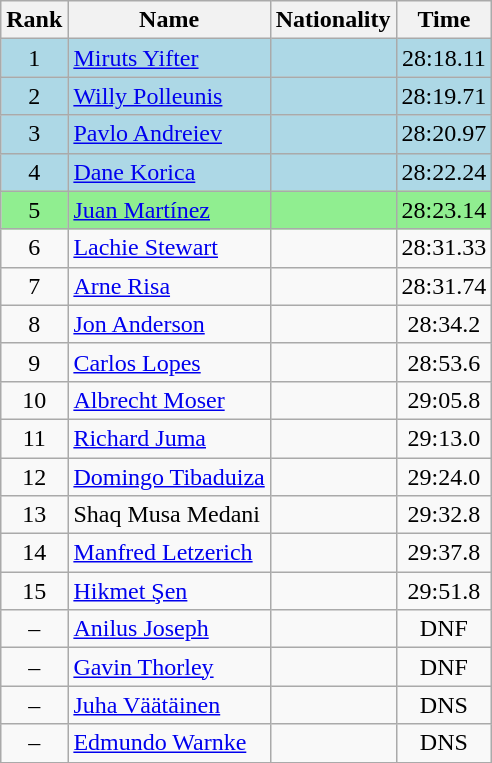<table class="wikitable sortable" style="text-align:center">
<tr>
<th>Rank</th>
<th>Name</th>
<th>Nationality</th>
<th>Time</th>
</tr>
<tr bgcolor=lightblue>
<td>1</td>
<td align=left><a href='#'>Miruts Yifter</a></td>
<td align=left></td>
<td>28:18.11</td>
</tr>
<tr bgcolor=lightblue>
<td>2</td>
<td align=left><a href='#'>Willy Polleunis</a></td>
<td align=left></td>
<td>28:19.71</td>
</tr>
<tr bgcolor=lightblue>
<td>3</td>
<td align=left><a href='#'>Pavlo Andreiev</a></td>
<td align=left></td>
<td>28:20.97</td>
</tr>
<tr bgcolor=lightblue>
<td>4</td>
<td align=left><a href='#'>Dane Korica</a></td>
<td align=left></td>
<td>28:22.24</td>
</tr>
<tr bgcolor=lightgreen>
<td>5</td>
<td align=left><a href='#'>Juan Martínez</a></td>
<td align=left></td>
<td>28:23.14</td>
</tr>
<tr>
<td>6</td>
<td align=left><a href='#'>Lachie Stewart</a></td>
<td align=left></td>
<td>28:31.33</td>
</tr>
<tr>
<td>7</td>
<td align=left><a href='#'>Arne Risa</a></td>
<td align=left></td>
<td>28:31.74</td>
</tr>
<tr>
<td>8</td>
<td align=left><a href='#'>Jon Anderson</a></td>
<td align=left></td>
<td>28:34.2</td>
</tr>
<tr>
<td>9</td>
<td align=left><a href='#'>Carlos Lopes</a></td>
<td align=left></td>
<td>28:53.6</td>
</tr>
<tr>
<td>10</td>
<td align=left><a href='#'>Albrecht Moser</a></td>
<td align=left></td>
<td>29:05.8</td>
</tr>
<tr>
<td>11</td>
<td align=left><a href='#'>Richard Juma</a></td>
<td align=left></td>
<td>29:13.0</td>
</tr>
<tr>
<td>12</td>
<td align=left><a href='#'>Domingo Tibaduiza</a></td>
<td align=left></td>
<td>29:24.0</td>
</tr>
<tr>
<td>13</td>
<td align=left>Shaq Musa Medani</td>
<td align=left></td>
<td>29:32.8</td>
</tr>
<tr>
<td>14</td>
<td align=left><a href='#'>Manfred Letzerich</a></td>
<td align=left></td>
<td>29:37.8</td>
</tr>
<tr>
<td>15</td>
<td align=left><a href='#'>Hikmet Şen</a></td>
<td align=left></td>
<td>29:51.8</td>
</tr>
<tr>
<td>–</td>
<td align=left><a href='#'>Anilus Joseph</a></td>
<td align=left></td>
<td>DNF</td>
</tr>
<tr>
<td>–</td>
<td align=left><a href='#'>Gavin Thorley</a></td>
<td align=left></td>
<td>DNF</td>
</tr>
<tr>
<td>–</td>
<td align=left><a href='#'>Juha Väätäinen</a></td>
<td align=left></td>
<td>DNS</td>
</tr>
<tr>
<td>–</td>
<td align=left><a href='#'>Edmundo Warnke</a></td>
<td align=left></td>
<td>DNS</td>
</tr>
<tr>
</tr>
</table>
